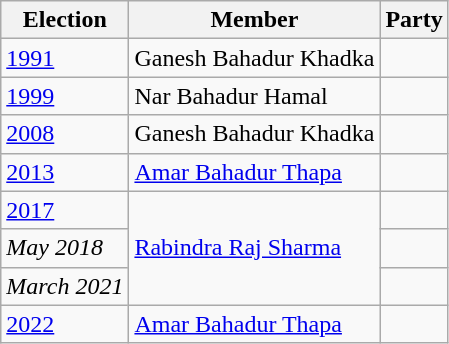<table class="wikitable">
<tr>
<th>Election</th>
<th>Member</th>
<th colspan="2">Party</th>
</tr>
<tr>
<td><a href='#'>1991</a></td>
<td>Ganesh Bahadur Khadka</td>
<td></td>
</tr>
<tr>
<td><a href='#'>1999</a></td>
<td>Nar Bahadur Hamal</td>
<td></td>
</tr>
<tr>
<td><a href='#'>2008</a></td>
<td>Ganesh Bahadur Khadka</td>
<td></td>
</tr>
<tr>
<td><a href='#'>2013</a></td>
<td><a href='#'>Amar Bahadur Thapa</a></td>
<td></td>
</tr>
<tr>
<td><a href='#'>2017</a></td>
<td rowspan="3"><a href='#'>Rabindra Raj Sharma</a></td>
<td></td>
</tr>
<tr>
<td><em>May 2018</em></td>
<td></td>
</tr>
<tr>
<td><em>March 2021</em></td>
<td></td>
</tr>
<tr>
<td><a href='#'>2022</a></td>
<td><a href='#'>Amar Bahadur Thapa</a></td>
<td></td>
</tr>
</table>
